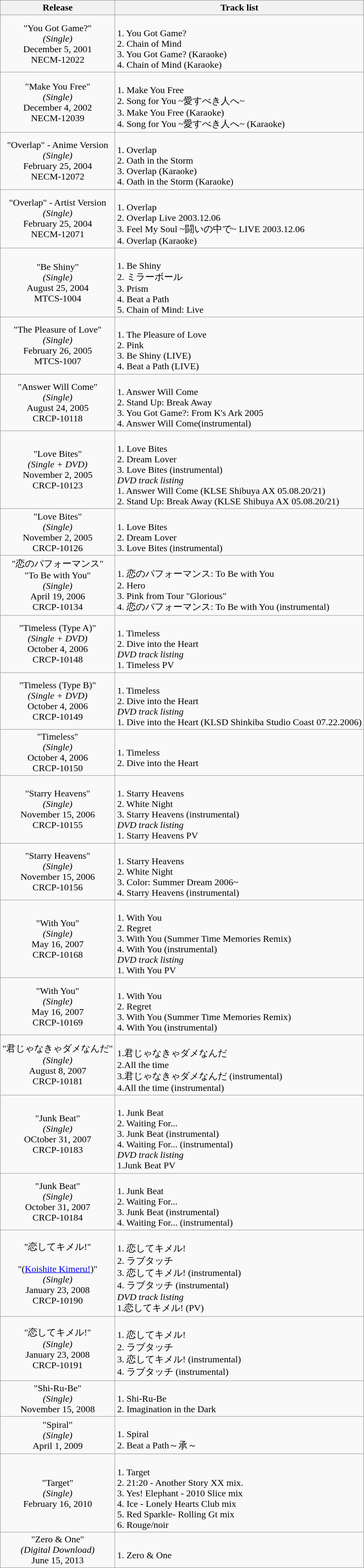<table class="wikitable">
<tr>
<th>Release</th>
<th>Track list</th>
</tr>
<tr>
<td align="center">"You Got Game?"<br><em>(Single)</em><br>
December 5, 2001<br>
NECM-12022</td>
<td align="left"><br>1. You Got Game?<br>
2. Chain of Mind<br>
3. You Got Game? (Karaoke)<br>
4. Chain of Mind (Karaoke)</td>
</tr>
<tr>
<td align="center">"Make You Free"<br><em>(Single)</em><br>
December 4, 2002<br>
NECM-12039</td>
<td align="left"><br>1. Make You Free <br>
2. Song for You ~愛すべき人へ~ <br>
3. Make You Free (Karaoke) <br>
4. Song for You ~愛すべき人へ~ (Karaoke)</td>
</tr>
<tr>
<td align="center">"Overlap" - Anime Version<br><em>(Single)</em><br>
February 25, 2004<br>
NECM-12072</td>
<td align="left"><br>1. Overlap <br>
2. Oath in the Storm <br>
3. Overlap (Karaoke) <br>
4. Oath in the Storm (Karaoke)</td>
</tr>
<tr>
<td align="center">"Overlap" - Artist Version<br><em>(Single)</em><br>
February 25, 2004<br>
NECM-12071</td>
<td align="left"><br>1. Overlap <br>
2. Overlap Live 2003.12.06 <br>
3. Feel My Soul ~闘いの中で~ LIVE 2003.12.06 <br>
4. Overlap (Karaoke)</td>
</tr>
<tr>
<td align="center">"Be Shiny"<br><em>(Single)</em><br>
August 25, 2004<br>
MTCS-1004</td>
<td align="left"><br>1. Be Shiny <br>
2. ミラーボール <br>
3. Prism <br>
4. Beat a Path <br>
5. Chain of Mind: Live</td>
</tr>
<tr>
<td align="center">"The Pleasure of Love"<br><em>(Single)</em><br>
February 26, 2005<br>
MTCS-1007</td>
<td align="left"><br>1. The Pleasure of Love <br>
2. Pink <br>
3. Be Shiny (LIVE) <br>
4. Beat a Path (LIVE)</td>
</tr>
<tr>
<td align="center">"Answer Will Come"<br><em>(Single)</em><br>
August 24, 2005<br>
CRCP-10118</td>
<td align="left"><br>1. Answer Will Come  <br>
2. Stand Up: Break Away  <br>
3. You Got Game?: From K's Ark 2005  <br>
4. Answer Will Come(instrumental)</td>
</tr>
<tr>
<td align="center">"Love Bites"<br><em>(Single + DVD)</em><br>
November 2, 2005<br>
CRCP-10123</td>
<td align="left"><br>1. Love Bites <br>
2. Dream Lover <br>
3. Love Bites (instrumental) <br>
<em>DVD track listing</em> <br>
1. Answer Will Come (KLSE Shibuya AX 05.08.20/21) <br>
2. Stand Up: Break Away (KLSE Shibuya AX 05.08.20/21)</td>
</tr>
<tr>
<td align="center">"Love Bites"<br><em>(Single)</em><br>
November 2, 2005<br>
CRCP-10126</td>
<td align="left"><br>1. Love Bites <br>
2. Dream Lover <br>
3. Love Bites (instrumental)</td>
</tr>
<tr>
<td align="center">"恋のパフォーマンス"<br>"To Be with You"<br>
<em>(Single)</em><br>
April 19, 2006<br>
CRCP-10134</td>
<td align="left"><br>1. 恋のパフォーマンス: To Be with You<br>
2. Hero<br>
3. Pink from Tour "Glorious"<br>
4. 恋のパフォーマンス: To Be with You (instrumental)</td>
</tr>
<tr>
<td align="center">"Timeless (Type A)"<br><em>(Single + DVD)</em><br>
October 4, 2006<br>
CRCP-10148</td>
<td align="left"><br>1. Timeless<br>
2. Dive into the Heart<br>
<em>DVD track listing</em> <br>
1. Timeless PV</td>
</tr>
<tr>
<td align="center">"Timeless (Type B)"<br><em>(Single + DVD)</em><br>
October 4, 2006<br>
CRCP-10149</td>
<td align="left"><br>1. Timeless<br>
2. Dive into the Heart<br>
<em>DVD track listing</em> <br>
1. Dive into the Heart (KLSD Shinkiba Studio Coast 07.22.2006)</td>
</tr>
<tr>
<td align="center">"Timeless"<br><em>(Single)</em><br>
October 4, 2006<br>
CRCP-10150</td>
<td align="left"><br>1. Timeless<br>
2. Dive into the Heart</td>
</tr>
<tr>
<td align="center">"Starry Heavens"<br><em>(Single)</em><br>
November 15, 2006<br>
CRCP-10155</td>
<td align="left"><br>1. Starry Heavens<br>
2. White Night<br>
3. Starry Heavens (instrumental)<br>
<em>DVD track listing</em> <br>
1. Starry Heavens PV</td>
</tr>
<tr>
<td align="center">"Starry Heavens"<br><em>(Single)</em><br>
November 15, 2006<br>
CRCP-10156</td>
<td align="left"><br>1. Starry Heavens<br>
2. White Night<br>
3. Color: Summer Dream 2006~<br>
4. Starry Heavens (instrumental)</td>
</tr>
<tr>
<td align="center">"With You"<br><em>(Single)</em><br>
May 16, 2007<br>
CRCP-10168</td>
<td align="left"><br>1. With You<br>
2. Regret<br>
3. With You (Summer Time Memories Remix)<br>
4. With You (instrumental)<br>
<em>DVD track listing</em> <br>
1. With You PV</td>
</tr>
<tr>
<td align="center">"With You"<br><em>(Single)</em><br>
May 16, 2007<br>
CRCP-10169</td>
<td align="left"><br>1. With You<br>
2. Regret<br>
3. With You (Summer Time Memories Remix)<br>
4. With You (instrumental)</td>
</tr>
<tr>
<td align="center">"君じゃなきゃダメなんだ"<br><em>(Single)</em><br>
August 8, 2007<br>
CRCP-10181</td>
<td align="left"><br>1.君じゃなきゃダメなんだ<br>
2.All the time<br>
3.君じゃなきゃダメなんだ  (instrumental)<br>
4.All the time  (instrumental)</td>
</tr>
<tr>
<td align="center">"Junk Beat"<br><em>(Single)</em><br>
OCtober 31, 2007<br>
CRCP-10183</td>
<td align="left"><br>1. Junk Beat<br>
2. Waiting For...<br>
3. Junk Beat (instrumental)<br>
4. Waiting For... (instrumental)<br>
<em>DVD track listing</em> <br>
1.Junk Beat PV</td>
</tr>
<tr>
<td align="center">"Junk Beat"<br><em>(Single)</em><br>
October 31, 2007<br>
CRCP-10184</td>
<td align="left"><br>1. Junk Beat<br>
2. Waiting For...<br>
3. Junk Beat (instrumental)<br>
4. Waiting For... (instrumental)</td>
</tr>
<tr>
<td align="center">"恋してキメル!"<br><br>"(<a href='#'>Koishite Kimeru!</a>)"<br>
<em>(Single)</em><br>
January 23, 2008<br>
CRCP-10190</td>
<td align="left"><br>1. 恋してキメル!<br>
2. ラブタッチ<br>
3. 恋してキメル! (instrumental)<br>
4. ラブタッチ (instrumental)<br>
<em>DVD track listing</em> <br>
1.恋してキメル! (PV)</td>
</tr>
<tr>
<td align="center">"恋してキメル!"<br><em>(Single)</em><br>
January 23, 2008<br>
CRCP-10191</td>
<td align="left"><br>1. 恋してキメル!<br>
2. ラブタッチ<br>
3. 恋してキメル! (instrumental)<br>
4. ラブタッチ (instrumental)</td>
</tr>
<tr>
<td align="center">"Shi-Ru-Be"<br><em>(Single)</em><br>
November 15, 2008<br></td>
<td align="left"><br>1. Shi-Ru-Be<br>
2. Imagination in the Dark</td>
</tr>
<tr>
<td align="center">"Spiral"<br><em>(Single)</em><br>
April 1, 2009<br></td>
<td align="left"><br>1. Spiral<br>
2. Beat a Path～承～</td>
</tr>
<tr>
<td align="center">"Target"<br><em>(Single)</em><br>
February 16, 2010<br></td>
<td align="left"><br>1. Target<br>
2. 21:20 - Another Story XX mix.<br>
3. Yes! Elephant - 2010 Slice mix<br>
4. Ice - Lonely Hearts Club mix<br>
5. Red Sparkle- Rolling Gt mix<br>
6. Rouge/noir</td>
</tr>
<tr>
<td align="center">"Zero & One"<br><em>(Digital Download)</em><br>
June 15, 2013<br></td>
<td align="left"><br>1. Zero & One<br></td>
</tr>
</table>
